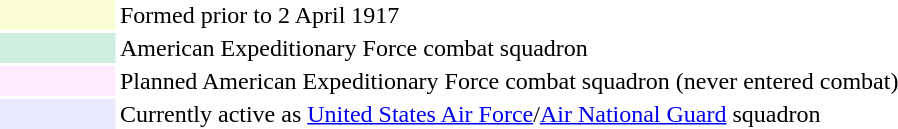<table>
<tr>
<td bgcolor="#FBFDD5" width="75"> </td>
<td width="300">Formed prior to 2 April 1917</td>
</tr>
<tr>
<td bgcolor="#CEEEE8E" width="75"> </td>
<td width="300">American Expeditionary Force combat squadron</td>
</tr>
<tr>
<td bgcolor="#FFEBFF" width="75"> </td>
<td width="600">Planned American Expeditionary Force combat squadron (never entered combat)</td>
</tr>
<tr>
<td bgcolor="#E9E9FD" width="75"> </td>
<td width="600">Currently active as <a href='#'>United States Air Force</a>/<a href='#'>Air National Guard</a> squadron</td>
</tr>
</table>
